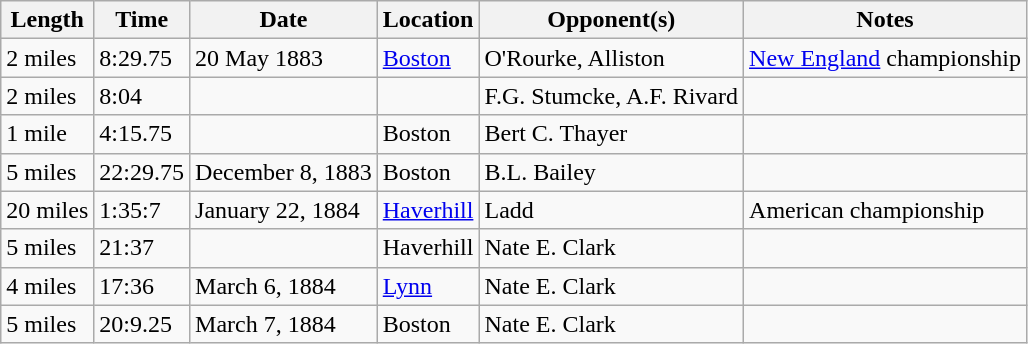<table class='wikitable'>
<tr>
<th>Length</th>
<th>Time</th>
<th>Date</th>
<th>Location</th>
<th>Opponent(s)</th>
<th>Notes</th>
</tr>
<tr>
<td>2 miles</td>
<td>8:29.75</td>
<td>20 May 1883</td>
<td><a href='#'>Boston</a></td>
<td>O'Rourke, Alliston</td>
<td><a href='#'>New England</a> championship</td>
</tr>
<tr>
<td>2 miles</td>
<td>8:04</td>
<td></td>
<td></td>
<td>F.G. Stumcke, A.F. Rivard</td>
<td></td>
</tr>
<tr>
<td>1 mile</td>
<td>4:15.75</td>
<td></td>
<td>Boston</td>
<td>Bert C. Thayer</td>
<td></td>
</tr>
<tr>
<td>5 miles</td>
<td>22:29.75</td>
<td>December 8, 1883</td>
<td>Boston</td>
<td>B.L. Bailey</td>
<td></td>
</tr>
<tr>
<td>20 miles</td>
<td>1:35:7</td>
<td>January 22, 1884</td>
<td><a href='#'>Haverhill</a></td>
<td>Ladd</td>
<td>American championship</td>
</tr>
<tr>
<td>5 miles</td>
<td>21:37</td>
<td></td>
<td>Haverhill</td>
<td>Nate E. Clark</td>
<td></td>
</tr>
<tr>
<td>4 miles</td>
<td>17:36</td>
<td>March 6, 1884</td>
<td><a href='#'>Lynn</a></td>
<td>Nate E. Clark</td>
<td></td>
</tr>
<tr>
<td>5 miles</td>
<td>20:9.25</td>
<td>March 7, 1884</td>
<td>Boston</td>
<td>Nate E. Clark</td>
<td></td>
</tr>
</table>
